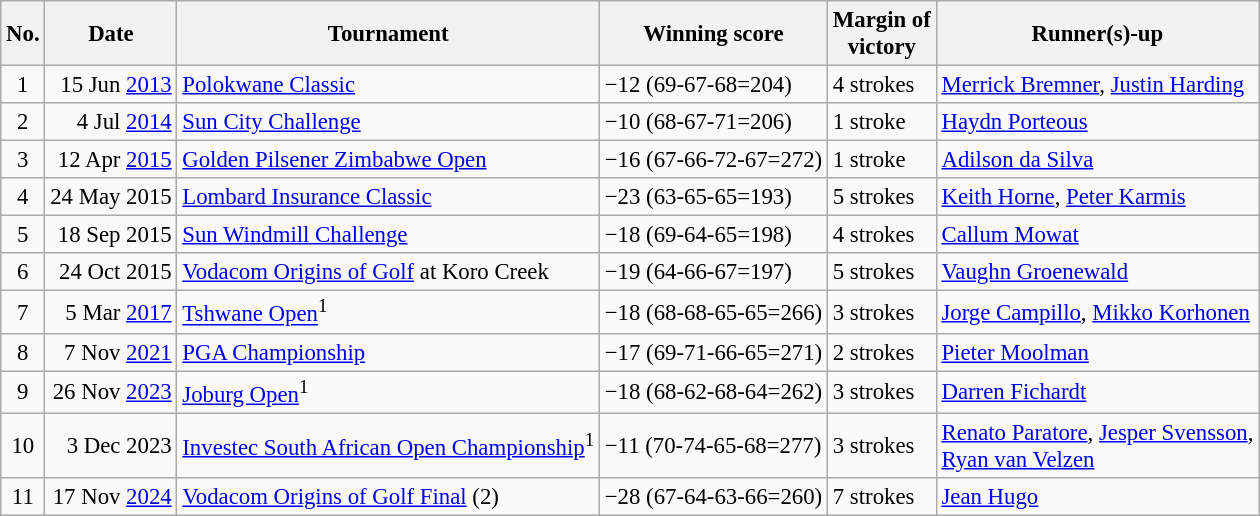<table class="wikitable" style="font-size:95%;">
<tr>
<th>No.</th>
<th>Date</th>
<th>Tournament</th>
<th>Winning score</th>
<th>Margin of<br>victory</th>
<th>Runner(s)-up</th>
</tr>
<tr>
<td align=center>1</td>
<td align=right>15 Jun <a href='#'>2013</a></td>
<td><a href='#'>Polokwane Classic</a></td>
<td>−12 (69-67-68=204)</td>
<td>4 strokes</td>
<td> <a href='#'>Merrick Bremner</a>,  <a href='#'>Justin Harding</a></td>
</tr>
<tr>
<td align=center>2</td>
<td align=right>4 Jul <a href='#'>2014</a></td>
<td><a href='#'>Sun City Challenge</a></td>
<td>−10 (68-67-71=206)</td>
<td>1 stroke</td>
<td> <a href='#'>Haydn Porteous</a></td>
</tr>
<tr>
<td align=center>3</td>
<td align=right>12 Apr <a href='#'>2015</a></td>
<td><a href='#'>Golden Pilsener Zimbabwe Open</a></td>
<td>−16 (67-66-72-67=272)</td>
<td>1 stroke</td>
<td> <a href='#'>Adilson da Silva</a></td>
</tr>
<tr>
<td align=center>4</td>
<td align=right>24 May 2015</td>
<td><a href='#'>Lombard Insurance Classic</a></td>
<td>−23 (63-65-65=193)</td>
<td>5 strokes</td>
<td> <a href='#'>Keith Horne</a>,  <a href='#'>Peter Karmis</a></td>
</tr>
<tr>
<td align=center>5</td>
<td align=right>18 Sep 2015</td>
<td><a href='#'>Sun Windmill Challenge</a></td>
<td>−18 (69-64-65=198)</td>
<td>4 strokes</td>
<td> <a href='#'>Callum Mowat</a></td>
</tr>
<tr>
<td align=center>6</td>
<td align=right>24 Oct 2015</td>
<td><a href='#'>Vodacom Origins of Golf</a> at Koro Creek</td>
<td>−19 (64-66-67=197)</td>
<td>5 strokes</td>
<td> <a href='#'>Vaughn Groenewald</a></td>
</tr>
<tr>
<td align=center>7</td>
<td align=right>5 Mar <a href='#'>2017</a></td>
<td><a href='#'>Tshwane Open</a><sup>1</sup></td>
<td>−18 (68-68-65-65=266)</td>
<td>3 strokes</td>
<td> <a href='#'>Jorge Campillo</a>,  <a href='#'>Mikko Korhonen</a></td>
</tr>
<tr>
<td align=center>8</td>
<td align=right>7 Nov <a href='#'>2021</a></td>
<td><a href='#'>PGA Championship</a></td>
<td>−17 (69-71-66-65=271)</td>
<td>2 strokes</td>
<td> <a href='#'>Pieter Moolman</a></td>
</tr>
<tr>
<td align=center>9</td>
<td align=right>26 Nov <a href='#'>2023</a></td>
<td><a href='#'>Joburg Open</a><sup>1</sup></td>
<td>−18 (68-62-68-64=262)</td>
<td>3 strokes</td>
<td> <a href='#'>Darren Fichardt</a></td>
</tr>
<tr>
<td align=center>10</td>
<td align=right>3 Dec 2023</td>
<td><a href='#'>Investec South African Open Championship</a><sup>1</sup></td>
<td>−11 (70-74-65-68=277)</td>
<td>3 strokes</td>
<td> <a href='#'>Renato Paratore</a>,  <a href='#'>Jesper Svensson</a>,<br> <a href='#'>Ryan van Velzen</a></td>
</tr>
<tr>
<td align=center>11</td>
<td align=right>17 Nov <a href='#'>2024</a></td>
<td><a href='#'>Vodacom Origins of Golf Final</a> (2)</td>
<td>−28 (67-64-63-66=260)</td>
<td>7 strokes</td>
<td> <a href='#'>Jean Hugo</a></td>
</tr>
</table>
